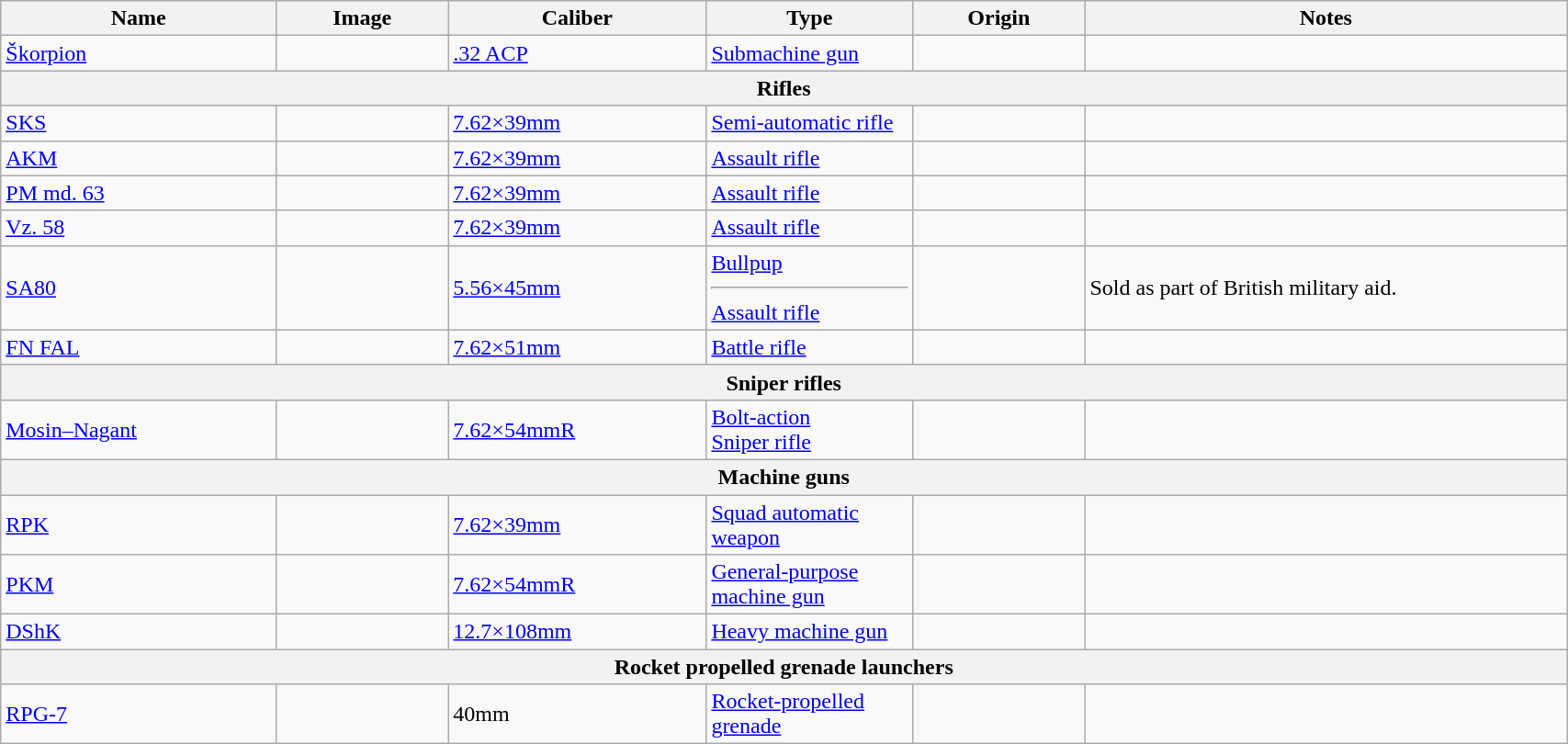<table class="wikitable" style="width:90%;">
<tr>
<th width=16%>Name</th>
<th width=10%>Image</th>
<th width=15%>Caliber</th>
<th width=12%>Type</th>
<th width=10%>Origin</th>
<th width=28%>Notes</th>
</tr>
<tr>
<td><a href='#'>Škorpion</a></td>
<td></td>
<td><a href='#'>.32 ACP</a></td>
<td><a href='#'>Submachine gun</a></td>
<td></td>
<td></td>
</tr>
<tr>
<th colspan="6">Rifles</th>
</tr>
<tr>
<td><a href='#'>SKS</a></td>
<td></td>
<td><a href='#'>7.62×39mm</a></td>
<td><a href='#'>Semi-automatic rifle</a></td>
<td></td>
<td></td>
</tr>
<tr>
<td><a href='#'>AKM</a></td>
<td></td>
<td><a href='#'>7.62×39mm</a></td>
<td><a href='#'>Assault rifle</a></td>
<td></td>
<td></td>
</tr>
<tr>
<td><a href='#'>PM md. 63</a></td>
<td></td>
<td><a href='#'>7.62×39mm</a></td>
<td><a href='#'>Assault rifle</a></td>
<td></td>
<td></td>
</tr>
<tr>
<td><a href='#'>Vz. 58</a></td>
<td></td>
<td><a href='#'>7.62×39mm</a></td>
<td><a href='#'>Assault rifle</a></td>
<td></td>
<td></td>
</tr>
<tr>
<td><a href='#'>SA80</a></td>
<td></td>
<td><a href='#'>5.56×45mm</a></td>
<td><a href='#'>Bullpup</a><hr><a href='#'>Assault rifle</a></td>
<td></td>
<td>Sold as part of British military aid.</td>
</tr>
<tr>
<td><a href='#'>FN FAL</a></td>
<td></td>
<td><a href='#'>7.62×51mm</a></td>
<td><a href='#'>Battle rifle</a></td>
<td></td>
<td></td>
</tr>
<tr>
<th colspan="6">Sniper rifles</th>
</tr>
<tr>
<td><a href='#'>Mosin–Nagant</a></td>
<td></td>
<td><a href='#'>7.62×54mmR</a></td>
<td><a href='#'>Bolt-action</a><br><a href='#'>Sniper rifle</a></td>
<td></td>
<td></td>
</tr>
<tr>
<th colspan="6">Machine guns</th>
</tr>
<tr>
<td><a href='#'>RPK</a></td>
<td></td>
<td><a href='#'>7.62×39mm</a></td>
<td><a href='#'>Squad automatic weapon</a></td>
<td></td>
<td></td>
</tr>
<tr>
<td><a href='#'>PKM</a></td>
<td></td>
<td><a href='#'>7.62×54mmR</a></td>
<td><a href='#'>General-purpose machine gun</a></td>
<td></td>
<td></td>
</tr>
<tr>
<td><a href='#'>DShK</a></td>
<td></td>
<td><a href='#'>12.7×108mm</a></td>
<td><a href='#'>Heavy machine gun</a></td>
<td></td>
<td></td>
</tr>
<tr>
<th colspan="6">Rocket propelled grenade launchers</th>
</tr>
<tr>
<td><a href='#'>RPG-7</a></td>
<td></td>
<td>40mm</td>
<td><a href='#'>Rocket-propelled grenade</a></td>
<td></td>
<td></td>
</tr>
</table>
